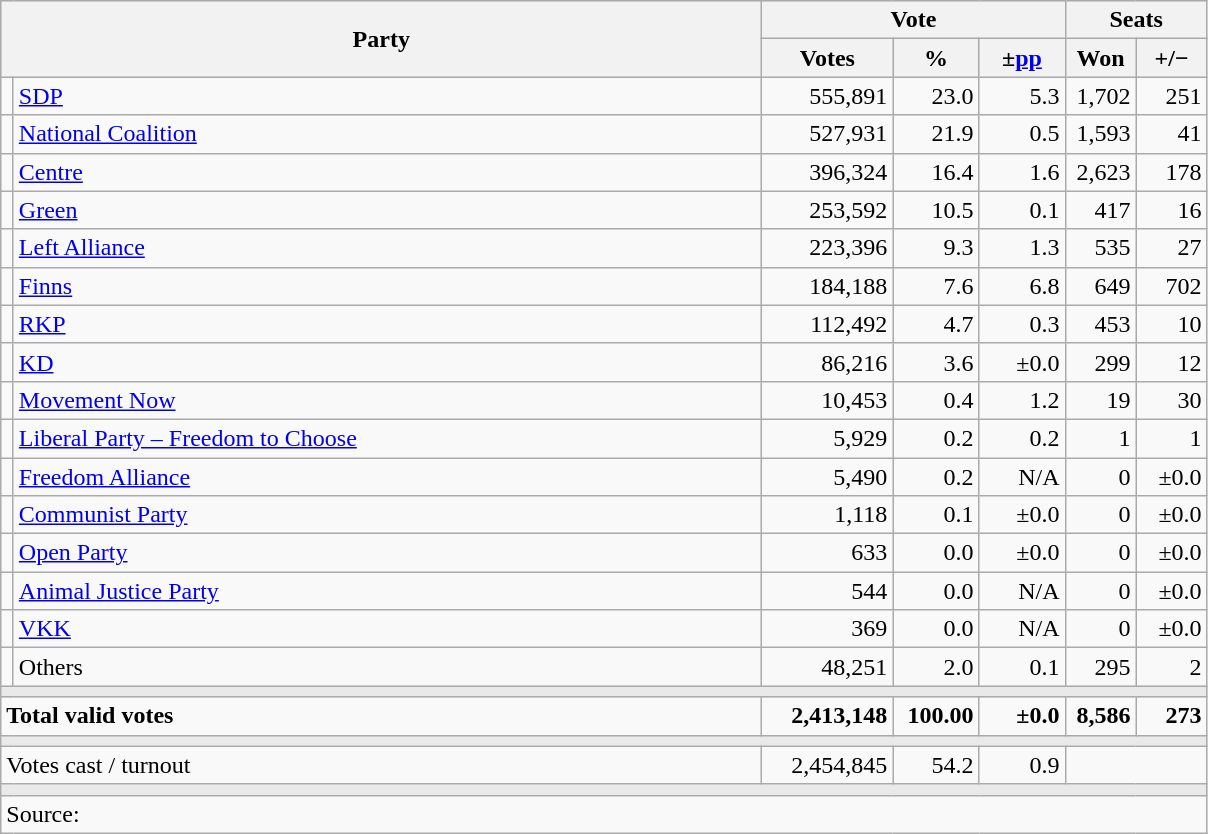<table class="wikitable" style="text-align:right; font-size:100%;">
<tr bgcolor="#E9E9E9" align="center">
<th align="left" rowspan="2" colspan="2" width="500">Party</th>
<th colspan="3">Vote</th>
<th colspan="2">Seats</th>
</tr>
<tr bgcolor="#E9E9E9" align="center">
<th width="80">Votes</th>
<th width="50">%</th>
<th width="50">±<a href='#'>pp</a></th>
<th width="40">Won</th>
<th width="40">+/−</th>
</tr>
<tr>
<td width="1" bgcolor=></td>
<td align="left"><a href='#'>SDP</a></td>
<td>555,891</td>
<td>23.0</td>
<td>5.3</td>
<td>1,702</td>
<td>251</td>
</tr>
<tr>
<td bgcolor=></td>
<td align="left"><a href='#'>National Coalition</a></td>
<td>527,931</td>
<td>21.9</td>
<td>0.5</td>
<td>1,593</td>
<td>41</td>
</tr>
<tr>
<td bgcolor=></td>
<td align="left"><a href='#'>Centre</a></td>
<td>396,324</td>
<td>16.4</td>
<td>1.6</td>
<td>2,623</td>
<td>178</td>
</tr>
<tr>
<td bgcolor=></td>
<td align="left"><a href='#'>Green</a></td>
<td>253,592</td>
<td>10.5</td>
<td>0.1</td>
<td>417</td>
<td>16</td>
</tr>
<tr>
<td bgcolor=></td>
<td align="left"><a href='#'>Left Alliance</a></td>
<td>223,396</td>
<td>9.3</td>
<td>1.3</td>
<td>535</td>
<td>27</td>
</tr>
<tr>
<td bgcolor=></td>
<td align="left"><a href='#'>Finns</a></td>
<td>184,188</td>
<td>7.6</td>
<td>6.8</td>
<td>649</td>
<td>702</td>
</tr>
<tr>
<td bgcolor=></td>
<td align="left"><a href='#'>RKP</a></td>
<td>112,492</td>
<td>4.7</td>
<td>0.3</td>
<td>453</td>
<td>10</td>
</tr>
<tr>
<td bgcolor=></td>
<td align="left"><a href='#'>KD</a></td>
<td>86,216</td>
<td>3.6</td>
<td>±0.0</td>
<td>299</td>
<td>12</td>
</tr>
<tr>
<td bgcolor=></td>
<td align="left"><a href='#'>Movement Now</a></td>
<td>10,453</td>
<td>0.4</td>
<td>1.2</td>
<td>19</td>
<td>30</td>
</tr>
<tr>
<td bgcolor=></td>
<td align="left"><a href='#'>Liberal Party – Freedom to Choose</a></td>
<td>5,929</td>
<td>0.2</td>
<td>0.2</td>
<td>1</td>
<td>1</td>
</tr>
<tr>
<td bgcolor=></td>
<td align="left"><a href='#'>Freedom Alliance</a></td>
<td>5,490</td>
<td>0.2</td>
<td>N/A</td>
<td>0</td>
<td>±0.0</td>
</tr>
<tr>
<td bgcolor=></td>
<td align="left"><a href='#'>Communist Party</a></td>
<td>1,118</td>
<td>0.1</td>
<td>±0.0</td>
<td>0</td>
<td>±0.0</td>
</tr>
<tr>
<td bgcolor=></td>
<td align="left"><a href='#'>Open Party</a></td>
<td>633</td>
<td>0.0</td>
<td>±0.0</td>
<td>0</td>
<td>±0.0</td>
</tr>
<tr>
<td bgcolor=></td>
<td align="left"><a href='#'>Animal Justice Party</a></td>
<td>544</td>
<td>0.0</td>
<td>N/A</td>
<td>0</td>
<td>±0.0</td>
</tr>
<tr>
<td bgcolor=></td>
<td align="left"><a href='#'>VKK</a></td>
<td>369</td>
<td>0.0</td>
<td>N/A</td>
<td>0</td>
<td>±0.0</td>
</tr>
<tr>
<td bgcolor=></td>
<td align="left">Others</td>
<td>48,251</td>
<td>2.0</td>
<td>0.1</td>
<td>295</td>
<td>2</td>
</tr>
<tr>
<td colspan="7" bgcolor="#E9E9E9"></td>
</tr>
<tr style="font-weight:bold;">
<td align="left" colspan="2">Total valid votes</td>
<td>2,413,148</td>
<td>100.00</td>
<td>±0.0</td>
<td>8,586</td>
<td>273</td>
</tr>
<tr>
<td colspan="7" bgcolor="#E9E9E9"></td>
</tr>
<tr>
<td align="left" colspan="2">Votes cast / turnout</td>
<td>2,454,845</td>
<td>54.2</td>
<td>0.9</td>
</tr>
<tr style="font-weight:bold;">
<td colspan="7" bgcolor="#E9E9E9"></td>
</tr>
<tr>
<td align="left" colspan="7">Source: </td>
</tr>
</table>
